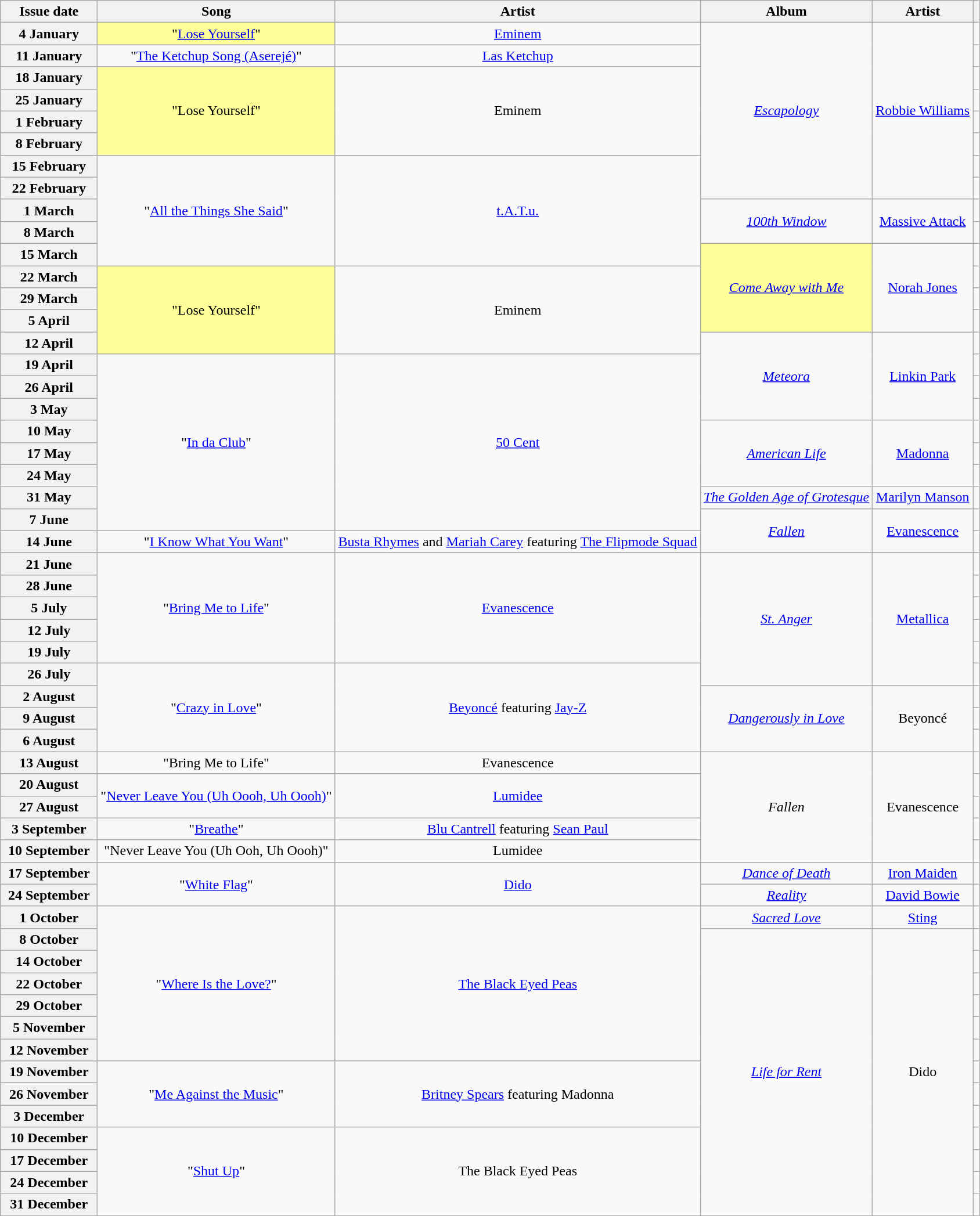<table class="wikitable plainrowheaders" style="text-align:center">
<tr>
<th scope="col" style="width:6.5em;">Issue date</th>
<th scope="col">Song</th>
<th scope="col">Artist</th>
<th scope="col">Album</th>
<th scope="col">Artist</th>
<th scope="col"></th>
</tr>
<tr>
<th scope="row">4 January</th>
<td bgcolor=#FFFF99>"<a href='#'>Lose Yourself</a>" </td>
<td><a href='#'>Eminem</a></td>
<td rowspan="8"><em><a href='#'>Escapology</a></em></td>
<td rowspan="8"><a href='#'>Robbie Williams</a></td>
<td></td>
</tr>
<tr>
<th scope="row">11 January</th>
<td>"<a href='#'>The Ketchup Song (Aserejé)</a>"</td>
<td><a href='#'>Las Ketchup</a></td>
<td></td>
</tr>
<tr>
<th scope="row">18 January</th>
<td bgcolor=#FFFF99 rowspan="4">"Lose Yourself" </td>
<td rowspan="4">Eminem</td>
<td></td>
</tr>
<tr>
<th scope="row">25 January</th>
<td></td>
</tr>
<tr>
<th scope="row">1 February</th>
<td></td>
</tr>
<tr>
<th scope="row">8 February</th>
<td></td>
</tr>
<tr>
<th scope="row">15 February</th>
<td rowspan="5">"<a href='#'>All the Things She Said</a>"</td>
<td rowspan="5"><a href='#'>t.A.T.u.</a></td>
<td></td>
</tr>
<tr>
<th scope="row">22 February</th>
<td></td>
</tr>
<tr>
<th scope="row">1 March</th>
<td rowspan="2"><em><a href='#'>100th Window</a></em></td>
<td rowspan="2"><a href='#'>Massive Attack</a></td>
<td></td>
</tr>
<tr>
<th scope="row">8 March</th>
<td></td>
</tr>
<tr>
<th scope="row">15 March</th>
<td bgcolor=#FFFF99 rowspan="4"><em><a href='#'>Come Away with Me</a></em> </td>
<td rowspan="4"><a href='#'>Norah Jones</a></td>
<td></td>
</tr>
<tr>
<th scope="row">22 March</th>
<td bgcolor=#FFFF99 rowspan="4">"Lose Yourself" </td>
<td rowspan="4">Eminem</td>
<td></td>
</tr>
<tr>
<th scope="row">29 March</th>
<td></td>
</tr>
<tr>
<th scope="row">5 April</th>
<td></td>
</tr>
<tr>
<th scope="row">12 April</th>
<td rowspan="4"><em><a href='#'>Meteora</a></em></td>
<td rowspan="4"><a href='#'>Linkin Park</a></td>
<td></td>
</tr>
<tr>
<th scope="row">19 April</th>
<td rowspan="8">"<a href='#'>In da Club</a>"</td>
<td rowspan="8"><a href='#'>50 Cent</a></td>
<td></td>
</tr>
<tr>
<th scope="row">26 April</th>
<td></td>
</tr>
<tr>
<th scope="row">3 May</th>
<td></td>
</tr>
<tr>
<th scope="row">10 May</th>
<td rowspan="3"><em><a href='#'>American Life</a></em></td>
<td rowspan="3"><a href='#'>Madonna</a></td>
<td></td>
</tr>
<tr>
<th scope="row">17 May</th>
<td></td>
</tr>
<tr>
<th scope="row">24 May</th>
<td></td>
</tr>
<tr>
<th scope="row">31 May</th>
<td><em><a href='#'>The Golden Age of Grotesque</a></em></td>
<td><a href='#'>Marilyn Manson</a></td>
<td></td>
</tr>
<tr>
<th scope="row">7 June</th>
<td rowspan="2"><em><a href='#'>Fallen</a></em></td>
<td rowspan="2"><a href='#'>Evanescence</a></td>
<td></td>
</tr>
<tr>
<th scope="row">14 June</th>
<td>"<a href='#'>I Know What You Want</a>"</td>
<td><a href='#'>Busta Rhymes</a> and <a href='#'>Mariah Carey</a> featuring <a href='#'>The Flipmode Squad</a></td>
<td></td>
</tr>
<tr>
<th scope="row">21 June</th>
<td rowspan="5">"<a href='#'>Bring Me to Life</a>"</td>
<td rowspan="5"><a href='#'>Evanescence</a></td>
<td rowspan="6"><em><a href='#'>St. Anger</a></em></td>
<td rowspan="6"><a href='#'>Metallica</a></td>
<td></td>
</tr>
<tr>
<th scope="row">28 June</th>
<td></td>
</tr>
<tr>
<th scope="row">5 July</th>
<td></td>
</tr>
<tr>
<th scope="row">12 July</th>
<td></td>
</tr>
<tr>
<th scope="row">19 July</th>
<td></td>
</tr>
<tr>
<th scope="row">26 July</th>
<td rowspan="4">"<a href='#'>Crazy in Love</a>"</td>
<td rowspan="4"><a href='#'>Beyoncé</a> featuring <a href='#'>Jay-Z</a></td>
<td></td>
</tr>
<tr>
<th scope="row">2 August</th>
<td rowspan="3"><em><a href='#'>Dangerously in Love</a></em></td>
<td rowspan="3">Beyoncé</td>
<td></td>
</tr>
<tr>
<th scope="row">9 August</th>
<td></td>
</tr>
<tr>
<th scope="row">6 August</th>
<td></td>
</tr>
<tr>
<th scope="row">13 August</th>
<td>"Bring Me to Life"</td>
<td>Evanescence</td>
<td rowspan="5"><em>Fallen</em></td>
<td rowspan="5">Evanescence</td>
<td></td>
</tr>
<tr>
<th scope="row">20 August</th>
<td rowspan="2">"<a href='#'>Never Leave You (Uh Oooh, Uh Oooh)</a>"</td>
<td rowspan="2"><a href='#'>Lumidee</a></td>
<td></td>
</tr>
<tr>
<th scope="row">27 August</th>
<td></td>
</tr>
<tr>
<th scope="row">3 September</th>
<td>"<a href='#'>Breathe</a>"</td>
<td><a href='#'>Blu Cantrell</a> featuring <a href='#'>Sean Paul</a></td>
<td></td>
</tr>
<tr>
<th scope="row">10 September</th>
<td>"Never Leave You (Uh Ooh, Uh Oooh)"</td>
<td>Lumidee</td>
<td></td>
</tr>
<tr>
<th scope="row">17 September</th>
<td rowspan="2">"<a href='#'>White Flag</a>"</td>
<td rowspan="2"><a href='#'>Dido</a></td>
<td><em><a href='#'>Dance of Death</a></em></td>
<td><a href='#'>Iron Maiden</a></td>
<td></td>
</tr>
<tr>
<th scope="row">24 September</th>
<td><em><a href='#'>Reality</a></em></td>
<td><a href='#'>David Bowie</a></td>
<td></td>
</tr>
<tr>
<th scope="row">1 October</th>
<td rowspan="7">"<a href='#'>Where Is the Love?</a>"</td>
<td rowspan="7"><a href='#'>The Black Eyed Peas</a></td>
<td><em><a href='#'>Sacred Love</a></em></td>
<td><a href='#'>Sting</a></td>
<td></td>
</tr>
<tr>
<th scope="row">8 October</th>
<td rowspan="13"><em><a href='#'>Life for Rent</a></em></td>
<td rowspan="13">Dido</td>
<td></td>
</tr>
<tr>
<th scope="row">14 October</th>
<td></td>
</tr>
<tr>
<th scope="row">22 October</th>
<td></td>
</tr>
<tr>
<th scope="row">29 October</th>
<td></td>
</tr>
<tr>
<th scope="row">5 November</th>
<td></td>
</tr>
<tr>
<th scope="row">12 November</th>
<td></td>
</tr>
<tr>
<th scope="row">19 November</th>
<td rowspan="3">"<a href='#'>Me Against the Music</a>"</td>
<td rowspan="3"><a href='#'>Britney Spears</a> featuring Madonna</td>
<td></td>
</tr>
<tr>
<th scope="row">26 November</th>
<td></td>
</tr>
<tr>
<th scope="row">3 December</th>
<td></td>
</tr>
<tr>
<th scope="row">10 December</th>
<td rowspan="4">"<a href='#'>Shut Up</a>"</td>
<td rowspan="4">The Black Eyed Peas</td>
<td></td>
</tr>
<tr>
<th scope="row">17 December</th>
<td></td>
</tr>
<tr>
<th scope="row">24 December</th>
<td></td>
</tr>
<tr>
<th scope="row">31 December</th>
<td></td>
</tr>
</table>
